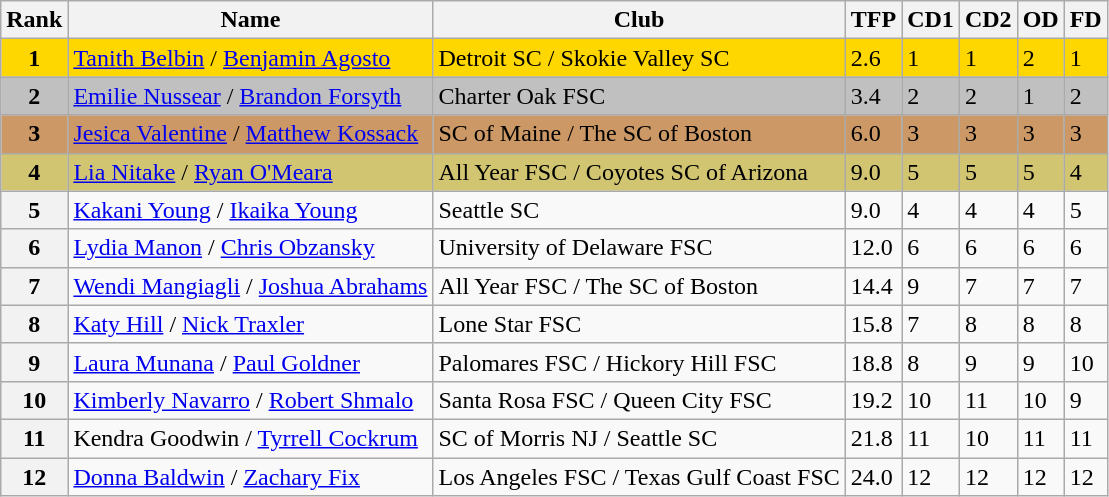<table class="wikitable">
<tr>
<th>Rank</th>
<th>Name</th>
<th>Club</th>
<th>TFP</th>
<th>CD1</th>
<th>CD2</th>
<th>OD</th>
<th>FD</th>
</tr>
<tr bgcolor="gold">
<td align="center"><strong>1</strong></td>
<td><a href='#'>Tanith Belbin</a> / <a href='#'>Benjamin Agosto</a></td>
<td>Detroit SC / Skokie Valley SC</td>
<td>2.6</td>
<td>1</td>
<td>1</td>
<td>2</td>
<td>1</td>
</tr>
<tr bgcolor="silver">
<td align="center"><strong>2</strong></td>
<td><a href='#'>Emilie Nussear</a> / <a href='#'>Brandon Forsyth</a></td>
<td>Charter Oak FSC</td>
<td>3.4</td>
<td>2</td>
<td>2</td>
<td>1</td>
<td>2</td>
</tr>
<tr bgcolor="cc9966">
<td align="center"><strong>3</strong></td>
<td><a href='#'>Jesica Valentine</a> / <a href='#'>Matthew Kossack</a></td>
<td>SC of Maine / The SC of Boston</td>
<td>6.0</td>
<td>3</td>
<td>3</td>
<td>3</td>
<td>3</td>
</tr>
<tr bgcolor="#d1c571">
<td align="center"><strong>4</strong></td>
<td><a href='#'>Lia Nitake</a> / <a href='#'>Ryan O'Meara</a></td>
<td>All Year FSC / Coyotes SC of Arizona</td>
<td>9.0</td>
<td>5</td>
<td>5</td>
<td>5</td>
<td>4</td>
</tr>
<tr>
<th>5</th>
<td><a href='#'>Kakani Young</a> / <a href='#'>Ikaika Young</a></td>
<td>Seattle SC</td>
<td>9.0</td>
<td>4</td>
<td>4</td>
<td>4</td>
<td>5</td>
</tr>
<tr>
<th>6</th>
<td><a href='#'>Lydia Manon</a> / <a href='#'>Chris Obzansky</a></td>
<td>University of Delaware FSC</td>
<td>12.0</td>
<td>6</td>
<td>6</td>
<td>6</td>
<td>6</td>
</tr>
<tr>
<th>7</th>
<td><a href='#'>Wendi Mangiagli</a> / <a href='#'>Joshua Abrahams</a></td>
<td>All Year FSC / The SC of Boston</td>
<td>14.4</td>
<td>9</td>
<td>7</td>
<td>7</td>
<td>7</td>
</tr>
<tr>
<th>8</th>
<td><a href='#'>Katy Hill</a> / <a href='#'>Nick Traxler</a></td>
<td>Lone Star FSC</td>
<td>15.8</td>
<td>7</td>
<td>8</td>
<td>8</td>
<td>8</td>
</tr>
<tr>
<th>9</th>
<td><a href='#'>Laura Munana</a> / <a href='#'>Paul Goldner</a></td>
<td>Palomares FSC / Hickory Hill FSC</td>
<td>18.8</td>
<td>8</td>
<td>9</td>
<td>9</td>
<td>10</td>
</tr>
<tr>
<th>10</th>
<td><a href='#'>Kimberly Navarro</a> / <a href='#'>Robert Shmalo</a></td>
<td>Santa Rosa FSC / Queen City FSC</td>
<td>19.2</td>
<td>10</td>
<td>11</td>
<td>10</td>
<td>9</td>
</tr>
<tr>
<th>11</th>
<td>Kendra Goodwin / <a href='#'>Tyrrell Cockrum</a></td>
<td>SC of Morris NJ / Seattle SC</td>
<td>21.8</td>
<td>11</td>
<td>10</td>
<td>11</td>
<td>11</td>
</tr>
<tr>
<th>12</th>
<td><a href='#'>Donna Baldwin</a> / <a href='#'>Zachary Fix</a></td>
<td>Los Angeles FSC / Texas Gulf Coast FSC</td>
<td>24.0</td>
<td>12</td>
<td>12</td>
<td>12</td>
<td>12</td>
</tr>
</table>
